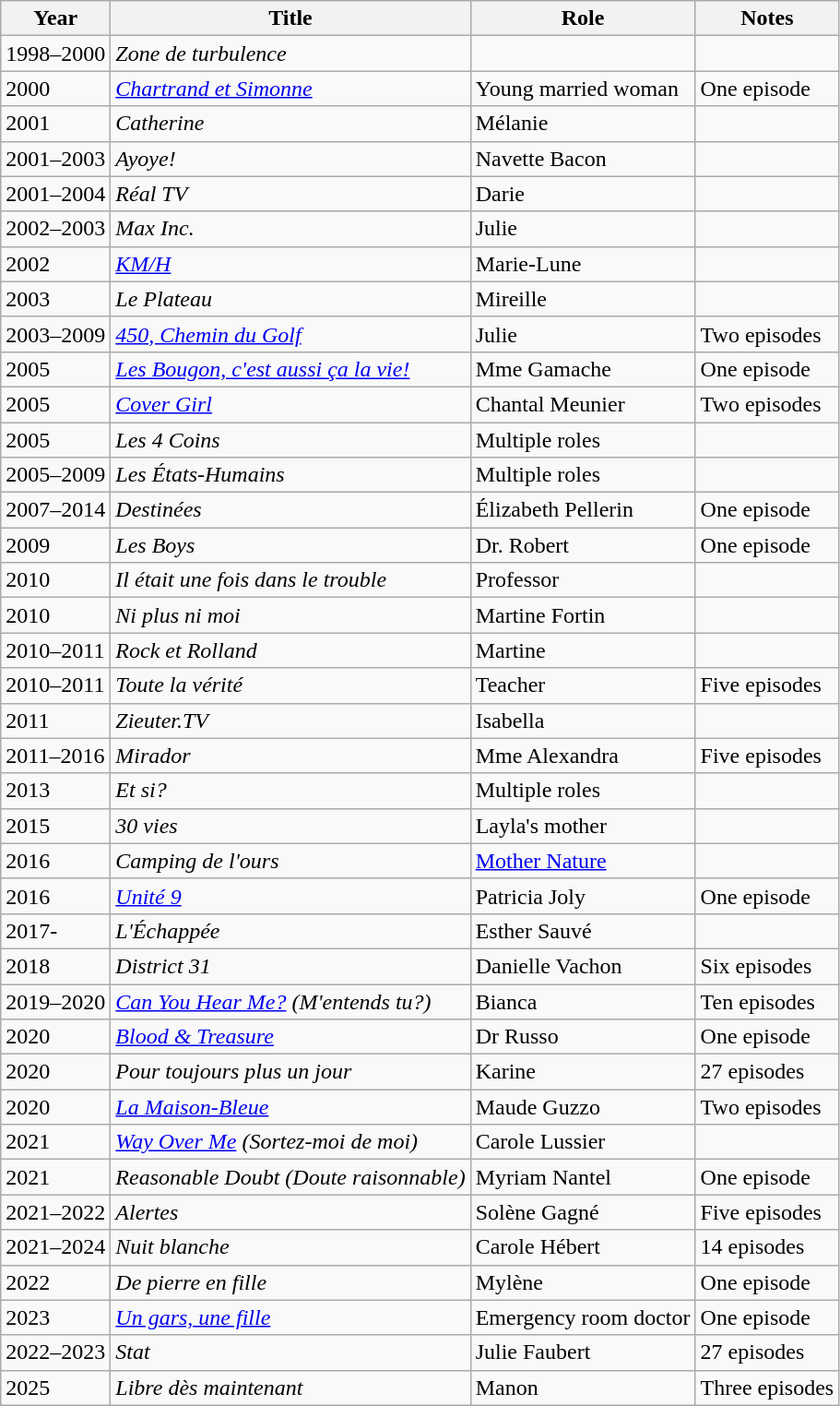<table class="wikitable plainrowheaders sortable">
<tr>
<th>Year</th>
<th>Title</th>
<th class="unsortable">Role</th>
<th class="unsortable">Notes</th>
</tr>
<tr>
<td>1998–2000</td>
<td><em>Zone de turbulence</em></td>
<td></td>
<td></td>
</tr>
<tr>
<td>2000</td>
<td><em><a href='#'>Chartrand et Simonne</a></em></td>
<td>Young married woman</td>
<td>One episode</td>
</tr>
<tr>
<td>2001</td>
<td><em>Catherine</em></td>
<td>Mélanie</td>
<td></td>
</tr>
<tr>
<td>2001–2003</td>
<td><em>Ayoye!</em></td>
<td>Navette Bacon</td>
<td></td>
</tr>
<tr>
<td>2001–2004</td>
<td><em>Réal TV</em></td>
<td>Darie</td>
</tr>
<tr>
<td>2002–2003</td>
<td><em>Max Inc.</em></td>
<td>Julie</td>
<td></td>
</tr>
<tr>
<td>2002</td>
<td><em><a href='#'>KM/H</a></em></td>
<td>Marie-Lune</td>
<td></td>
</tr>
<tr>
<td>2003</td>
<td><em>Le Plateau</em></td>
<td>Mireille</td>
<td></td>
</tr>
<tr>
<td>2003–2009</td>
<td><em><a href='#'>450, Chemin du Golf</a></em></td>
<td>Julie</td>
<td>Two episodes</td>
</tr>
<tr>
<td>2005</td>
<td><em><a href='#'>Les Bougon, c'est aussi ça la vie!</a></em></td>
<td>Mme Gamache</td>
<td>One episode</td>
</tr>
<tr>
<td>2005</td>
<td><em><a href='#'>Cover Girl</a></em></td>
<td>Chantal Meunier</td>
<td>Two episodes</td>
</tr>
<tr>
<td>2005</td>
<td><em>Les 4 Coins</em></td>
<td>Multiple roles</td>
<td></td>
</tr>
<tr>
<td>2005–2009</td>
<td><em>Les États-Humains</em></td>
<td>Multiple roles</td>
<td></td>
</tr>
<tr>
<td>2007–2014</td>
<td><em>Destinées</em></td>
<td>Élizabeth Pellerin</td>
<td>One episode</td>
</tr>
<tr>
<td>2009</td>
<td><em>Les Boys</em></td>
<td>Dr. Robert</td>
<td>One episode</td>
</tr>
<tr>
<td>2010</td>
<td><em>Il était une fois dans le trouble</em></td>
<td>Professor</td>
<td></td>
</tr>
<tr>
<td>2010</td>
<td><em>Ni plus ni moi</em></td>
<td>Martine Fortin</td>
<td></td>
</tr>
<tr>
<td>2010–2011</td>
<td><em>Rock et Rolland</em></td>
<td>Martine</td>
<td></td>
</tr>
<tr>
<td>2010–2011</td>
<td><em>Toute la vérité</em></td>
<td>Teacher</td>
<td>Five episodes</td>
</tr>
<tr>
<td>2011</td>
<td><em>Zieuter.TV</em></td>
<td>Isabella</td>
<td></td>
</tr>
<tr>
<td>2011–2016</td>
<td><em>Mirador</em></td>
<td>Mme Alexandra</td>
<td>Five episodes</td>
</tr>
<tr>
<td>2013</td>
<td><em>Et si?</em></td>
<td>Multiple roles</td>
<td></td>
</tr>
<tr>
<td>2015</td>
<td><em>30 vies</em></td>
<td>Layla's mother</td>
<td></td>
</tr>
<tr>
<td>2016</td>
<td><em>Camping de l'ours</em></td>
<td><a href='#'>Mother Nature</a></td>
<td></td>
</tr>
<tr>
<td>2016</td>
<td><em><a href='#'>Unité 9</a></em></td>
<td>Patricia Joly</td>
<td>One episode</td>
</tr>
<tr>
<td>2017-</td>
<td><em>L'Échappée</em></td>
<td>Esther Sauvé</td>
<td></td>
</tr>
<tr>
<td>2018</td>
<td><em>District 31</em></td>
<td>Danielle Vachon</td>
<td>Six episodes</td>
</tr>
<tr>
<td>2019–2020</td>
<td><em><a href='#'>Can You Hear Me?</a> (M'entends tu?)</em></td>
<td>Bianca</td>
<td>Ten episodes</td>
</tr>
<tr>
<td>2020</td>
<td><em><a href='#'>Blood & Treasure</a></em></td>
<td>Dr Russo</td>
<td>One episode</td>
</tr>
<tr>
<td>2020</td>
<td><em>Pour toujours plus un jour</em></td>
<td>Karine</td>
<td>27 episodes</td>
</tr>
<tr>
<td>2020</td>
<td><em><a href='#'>La Maison-Bleue</a></em></td>
<td>Maude Guzzo</td>
<td>Two episodes</td>
</tr>
<tr>
<td>2021</td>
<td><em><a href='#'>Way Over Me</a> (Sortez-moi de moi)</em></td>
<td>Carole Lussier</td>
<td></td>
</tr>
<tr>
<td>2021</td>
<td><em>Reasonable Doubt (Doute raisonnable)</em></td>
<td>Myriam Nantel</td>
<td>One episode</td>
</tr>
<tr>
<td>2021–2022</td>
<td><em>Alertes</em></td>
<td>Solène Gagné</td>
<td>Five episodes</td>
</tr>
<tr>
<td>2021–2024</td>
<td><em>Nuit blanche</em></td>
<td>Carole Hébert</td>
<td>14 episodes</td>
</tr>
<tr>
<td>2022</td>
<td><em>De pierre en fille</em></td>
<td>Mylène</td>
<td>One episode</td>
</tr>
<tr>
<td>2023</td>
<td><em><a href='#'>Un gars, une fille</a></em></td>
<td>Emergency room doctor</td>
<td>One episode</td>
</tr>
<tr>
<td>2022–2023</td>
<td><em>Stat</em></td>
<td>Julie Faubert</td>
<td>27 episodes</td>
</tr>
<tr>
<td>2025</td>
<td><em>Libre dès maintenant</em></td>
<td>Manon</td>
<td>Three episodes</td>
</tr>
</table>
